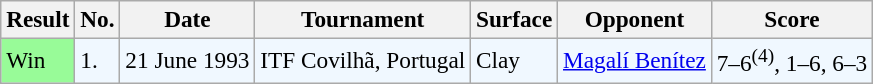<table class="sortable wikitable" style=font-size:97%>
<tr>
<th>Result</th>
<th>No.</th>
<th>Date</th>
<th>Tournament</th>
<th>Surface</th>
<th>Opponent</th>
<th class="unsortable">Score</th>
</tr>
<tr style="background:#f0f8ff;">
<td style="background:#98fb98;">Win</td>
<td>1.</td>
<td>21 June 1993</td>
<td>ITF Covilhã, Portugal</td>
<td>Clay</td>
<td> <a href='#'>Magalí Benítez</a></td>
<td>7–6<sup>(4)</sup>, 1–6, 6–3</td>
</tr>
</table>
